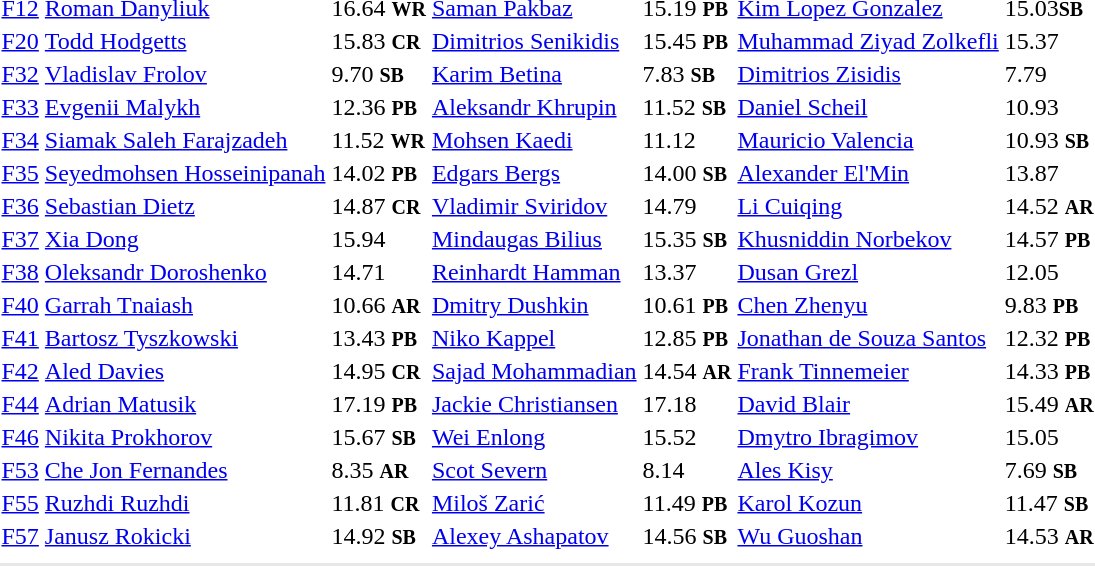<table>
<tr>
<td><a href='#'>F12</a></td>
<td><a href='#'>Roman Danyliuk</a><br></td>
<td>16.64 <small><strong>WR</strong></small></td>
<td><a href='#'>Saman Pakbaz</a><br></td>
<td>15.19 <small><strong>PB</strong></small></td>
<td><a href='#'>Kim Lopez Gonzalez</a><br></td>
<td>15.03<small><strong>SB</strong></small></td>
</tr>
<tr>
<td><a href='#'>F20</a></td>
<td><a href='#'>Todd Hodgetts</a><br></td>
<td>15.83 <small><strong>CR</strong></small></td>
<td><a href='#'>Dimitrios Senikidis</a><br></td>
<td>15.45 <small><strong>PB</strong></small></td>
<td><a href='#'>Muhammad Ziyad Zolkefli</a><br></td>
<td>15.37</td>
</tr>
<tr>
<td><a href='#'>F32</a></td>
<td><a href='#'>Vladislav Frolov</a><br></td>
<td>9.70 <small><strong>SB</strong></small></td>
<td><a href='#'>Karim Betina</a><br></td>
<td>7.83 <small><strong>SB</strong></small></td>
<td><a href='#'>Dimitrios Zisidis</a><br></td>
<td>7.79</td>
</tr>
<tr>
<td><a href='#'>F33</a></td>
<td><a href='#'>Evgenii Malykh</a><br></td>
<td>12.36 <small><strong>PB</strong></small></td>
<td><a href='#'>Aleksandr Khrupin</a><br></td>
<td>11.52 <small><strong>SB</strong></small></td>
<td><a href='#'>Daniel Scheil</a><br></td>
<td>10.93</td>
</tr>
<tr>
<td><a href='#'>F34</a></td>
<td><a href='#'>Siamak Saleh Farajzadeh</a><br></td>
<td>11.52 <small><strong>WR</strong></small></td>
<td><a href='#'>Mohsen Kaedi</a><br></td>
<td>11.12</td>
<td><a href='#'>Mauricio Valencia</a><br></td>
<td>10.93 <small><strong>SB</strong></small></td>
</tr>
<tr>
<td><a href='#'>F35</a></td>
<td><a href='#'>Seyedmohsen Hosseinipanah</a><br></td>
<td>14.02 <small><strong>PB</strong></small></td>
<td><a href='#'>Edgars Bergs</a><br></td>
<td>14.00 <small><strong>SB</strong></small></td>
<td><a href='#'>Alexander El'Min</a><br></td>
<td>13.87</td>
</tr>
<tr>
<td><a href='#'>F36</a></td>
<td><a href='#'>Sebastian Dietz</a><br></td>
<td>14.87 <small><strong>CR</strong></small></td>
<td><a href='#'>Vladimir Sviridov</a><br></td>
<td>14.79</td>
<td><a href='#'>Li Cuiqing</a><br></td>
<td>14.52 <small><strong>AR</strong></small></td>
</tr>
<tr>
<td><a href='#'>F37</a></td>
<td><a href='#'>Xia Dong</a><br></td>
<td>15.94</td>
<td><a href='#'>Mindaugas Bilius</a><br></td>
<td>15.35 <small><strong>SB</strong></small></td>
<td><a href='#'>Khusniddin Norbekov</a><br></td>
<td>14.57 <small><strong>PB</strong></small></td>
</tr>
<tr>
<td><a href='#'>F38</a></td>
<td><a href='#'>Oleksandr Doroshenko</a><br></td>
<td>14.71</td>
<td><a href='#'>Reinhardt Hamman</a><br></td>
<td>13.37</td>
<td><a href='#'>Dusan Grezl</a><br></td>
<td>12.05</td>
</tr>
<tr>
<td><a href='#'>F40</a></td>
<td><a href='#'>Garrah Tnaiash</a><br></td>
<td>10.66 <small><strong>AR</strong></small></td>
<td><a href='#'>Dmitry Dushkin</a><br></td>
<td>10.61 <small><strong>PB</strong></small></td>
<td><a href='#'>Chen Zhenyu</a><br></td>
<td>9.83 <small><strong>PB</strong></small></td>
</tr>
<tr>
<td><a href='#'>F41</a></td>
<td><a href='#'>Bartosz Tyszkowski</a><br></td>
<td>13.43 <small><strong>PB</strong></small></td>
<td><a href='#'>Niko Kappel</a><br></td>
<td>12.85 <small><strong>PB</strong></small></td>
<td><a href='#'>Jonathan de Souza Santos</a><br></td>
<td>12.32 <small><strong>PB</strong></small></td>
</tr>
<tr>
<td><a href='#'>F42</a></td>
<td><a href='#'>Aled Davies</a><br></td>
<td>14.95 <small><strong>CR</strong></small></td>
<td><a href='#'>Sajad Mohammadian</a><br></td>
<td>14.54 <small><strong>AR</strong></small></td>
<td><a href='#'>Frank Tinnemeier</a><br></td>
<td>14.33 <small><strong>PB</strong></small></td>
</tr>
<tr>
<td><a href='#'>F44</a></td>
<td><a href='#'>Adrian Matusik</a><br></td>
<td>17.19 <small><strong>PB</strong></small></td>
<td><a href='#'>Jackie Christiansen</a><br></td>
<td>17.18</td>
<td><a href='#'>David Blair</a><br></td>
<td>15.49 <small><strong>AR</strong></small></td>
</tr>
<tr>
<td><a href='#'>F46</a></td>
<td><a href='#'>Nikita Prokhorov</a><br></td>
<td>15.67 <small><strong>SB</strong></small></td>
<td><a href='#'>Wei Enlong</a><br></td>
<td>15.52</td>
<td><a href='#'>Dmytro Ibragimov</a><br></td>
<td>15.05</td>
</tr>
<tr>
<td><a href='#'>F53</a></td>
<td><a href='#'>Che Jon Fernandes</a><br></td>
<td>8.35 <small><strong>AR</strong></small></td>
<td><a href='#'>Scot Severn</a><br></td>
<td>8.14</td>
<td><a href='#'>Ales Kisy</a><br></td>
<td>7.69 <small><strong>SB</strong></small></td>
</tr>
<tr>
<td><a href='#'>F55</a></td>
<td><a href='#'>Ruzhdi Ruzhdi</a><br></td>
<td>11.81 <small><strong>CR</strong></small></td>
<td><a href='#'>Miloš Zarić</a><br></td>
<td>11.49 <small><strong>PB</strong></small></td>
<td><a href='#'>Karol Kozun</a><br></td>
<td>11.47 <small><strong>SB</strong></small></td>
</tr>
<tr>
<td><a href='#'>F57</a></td>
<td><a href='#'>Janusz Rokicki</a><br></td>
<td>14.92 <small><strong>SB</strong></small></td>
<td><a href='#'>Alexey Ashapatov</a><br></td>
<td>14.56 <small><strong>SB</strong></small></td>
<td><a href='#'>Wu Guoshan</a><br></td>
<td>14.53 <small><strong>AR</strong></small></td>
</tr>
<tr>
<td colspan=7></td>
</tr>
<tr>
</tr>
<tr bgcolor= e8e8e8>
<td colspan=7></td>
</tr>
</table>
